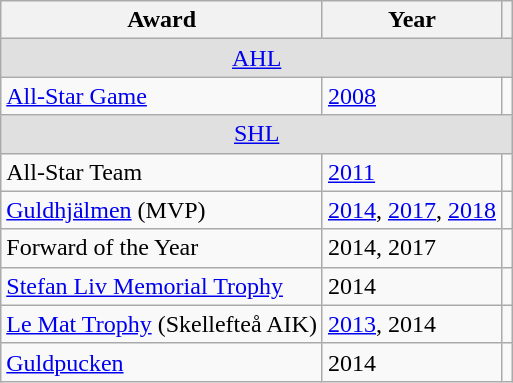<table class="wikitable">
<tr>
<th>Award</th>
<th>Year</th>
<th></th>
</tr>
<tr ALIGN="center" bgcolor="#e0e0e0">
<td colspan="3"><a href='#'>AHL</a></td>
</tr>
<tr>
<td><a href='#'>All-Star Game</a></td>
<td><a href='#'>2008</a></td>
<td></td>
</tr>
<tr ALIGN="center" bgcolor="#e0e0e0">
<td colspan="3"><a href='#'>SHL</a></td>
</tr>
<tr>
<td>All-Star Team</td>
<td><a href='#'>2011</a></td>
<td></td>
</tr>
<tr>
<td><a href='#'>Guldhjälmen</a> (MVP)</td>
<td><a href='#'>2014</a>, <a href='#'>2017</a>, <a href='#'>2018</a></td>
<td></td>
</tr>
<tr>
<td>Forward of the Year</td>
<td>2014, 2017</td>
<td></td>
</tr>
<tr>
<td><a href='#'>Stefan Liv Memorial Trophy</a></td>
<td>2014</td>
<td></td>
</tr>
<tr>
<td><a href='#'>Le Mat Trophy</a> (Skellefteå AIK)</td>
<td><a href='#'>2013</a>, 2014</td>
<td></td>
</tr>
<tr>
<td><a href='#'>Guldpucken</a></td>
<td>2014</td>
<td></td>
</tr>
</table>
